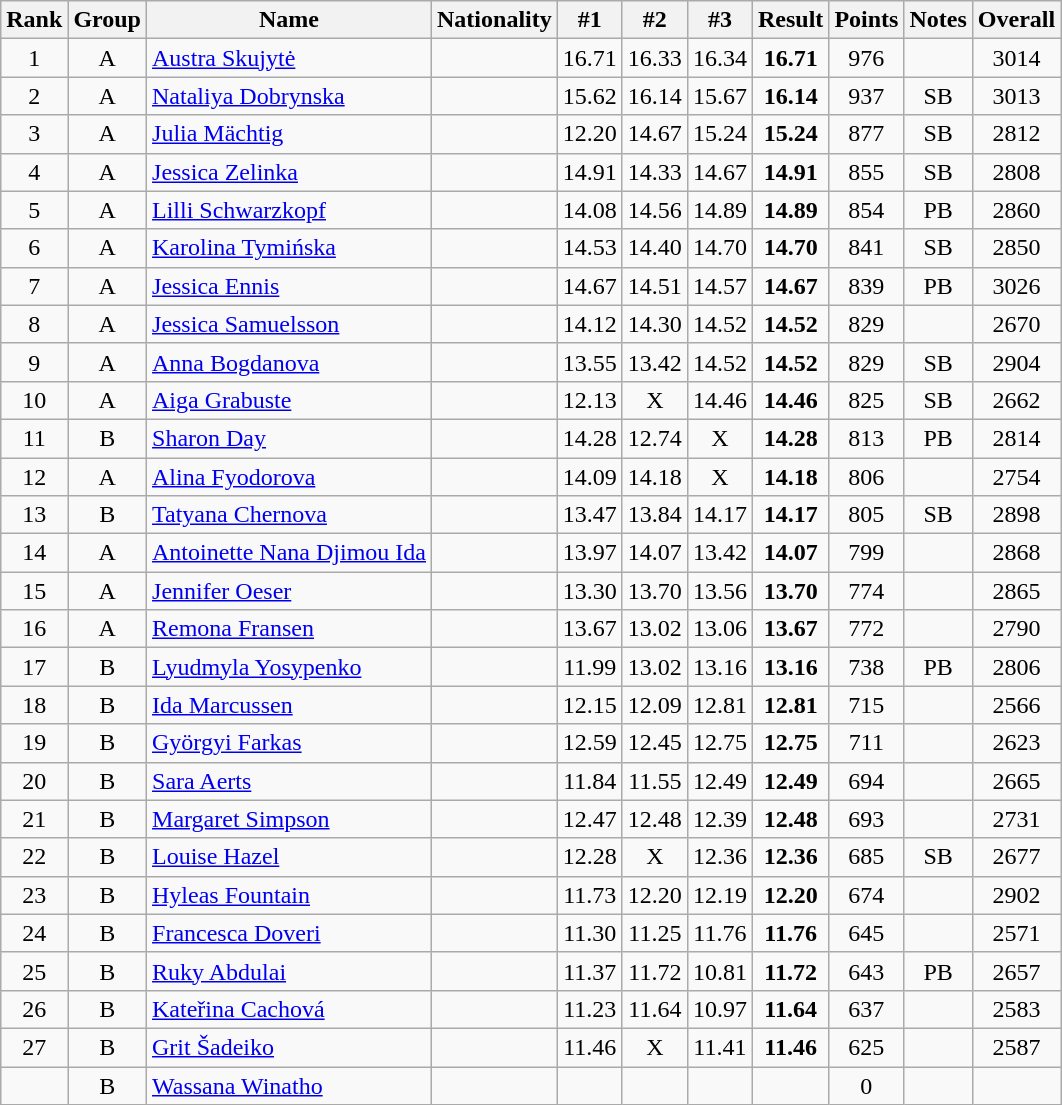<table class="wikitable sortable" style="text-align:center">
<tr>
<th>Rank</th>
<th>Group</th>
<th>Name</th>
<th>Nationality</th>
<th>#1</th>
<th>#2</th>
<th>#3</th>
<th>Result</th>
<th>Points</th>
<th>Notes</th>
<th>Overall</th>
</tr>
<tr>
<td>1</td>
<td>A</td>
<td align=left><a href='#'>Austra Skujytė</a></td>
<td align=left></td>
<td>16.71</td>
<td>16.33</td>
<td>16.34</td>
<td><strong>16.71</strong></td>
<td>976</td>
<td></td>
<td>3014</td>
</tr>
<tr>
<td>2</td>
<td>A</td>
<td align=left><a href='#'>Nataliya Dobrynska</a></td>
<td align=left></td>
<td>15.62</td>
<td>16.14</td>
<td>15.67</td>
<td><strong>16.14</strong></td>
<td>937</td>
<td>SB</td>
<td>3013</td>
</tr>
<tr>
<td>3</td>
<td>A</td>
<td align=left><a href='#'>Julia Mächtig</a></td>
<td align=left></td>
<td>12.20</td>
<td>14.67</td>
<td>15.24</td>
<td><strong>15.24</strong></td>
<td>877</td>
<td>SB</td>
<td>2812</td>
</tr>
<tr>
<td>4</td>
<td>A</td>
<td align=left><a href='#'>Jessica Zelinka</a></td>
<td align=left></td>
<td>14.91</td>
<td>14.33</td>
<td>14.67</td>
<td><strong>14.91</strong></td>
<td>855</td>
<td>SB</td>
<td>2808</td>
</tr>
<tr>
<td>5</td>
<td>A</td>
<td align=left><a href='#'>Lilli Schwarzkopf</a></td>
<td align=left></td>
<td>14.08</td>
<td>14.56</td>
<td>14.89</td>
<td><strong>14.89</strong></td>
<td>854</td>
<td>PB</td>
<td>2860</td>
</tr>
<tr>
<td>6</td>
<td>A</td>
<td align=left><a href='#'>Karolina Tymińska</a></td>
<td align=left></td>
<td>14.53</td>
<td>14.40</td>
<td>14.70</td>
<td><strong>14.70</strong></td>
<td>841</td>
<td>SB</td>
<td>2850</td>
</tr>
<tr>
<td>7</td>
<td>A</td>
<td align=left><a href='#'>Jessica Ennis</a></td>
<td align=left></td>
<td>14.67</td>
<td>14.51</td>
<td>14.57</td>
<td><strong>14.67</strong></td>
<td>839</td>
<td>PB</td>
<td>3026</td>
</tr>
<tr>
<td>8</td>
<td>A</td>
<td align=left><a href='#'>Jessica Samuelsson</a></td>
<td align=left></td>
<td>14.12</td>
<td>14.30</td>
<td>14.52</td>
<td><strong>14.52</strong></td>
<td>829</td>
<td></td>
<td>2670</td>
</tr>
<tr>
<td>9</td>
<td>A</td>
<td align=left><a href='#'>Anna Bogdanova</a></td>
<td align=left></td>
<td>13.55</td>
<td>13.42</td>
<td>14.52</td>
<td><strong>14.52</strong></td>
<td>829</td>
<td>SB</td>
<td>2904</td>
</tr>
<tr>
<td>10</td>
<td>A</td>
<td align=left><a href='#'>Aiga Grabuste</a></td>
<td align=left></td>
<td>12.13</td>
<td>X</td>
<td>14.46</td>
<td><strong>14.46</strong></td>
<td>825</td>
<td>SB</td>
<td>2662</td>
</tr>
<tr>
<td>11</td>
<td>B</td>
<td align=left><a href='#'>Sharon Day</a></td>
<td align=left></td>
<td>14.28</td>
<td>12.74</td>
<td>X</td>
<td><strong>14.28</strong></td>
<td>813</td>
<td>PB</td>
<td>2814</td>
</tr>
<tr>
<td>12</td>
<td>A</td>
<td align=left><a href='#'>Alina Fyodorova</a></td>
<td align=left></td>
<td>14.09</td>
<td>14.18</td>
<td>X</td>
<td><strong>14.18</strong></td>
<td>806</td>
<td></td>
<td>2754</td>
</tr>
<tr>
<td>13</td>
<td>B</td>
<td align=left><a href='#'>Tatyana Chernova</a></td>
<td align=left></td>
<td>13.47</td>
<td>13.84</td>
<td>14.17</td>
<td><strong>14.17</strong></td>
<td>805</td>
<td>SB</td>
<td>2898</td>
</tr>
<tr>
<td>14</td>
<td>A</td>
<td align=left><a href='#'>Antoinette Nana Djimou Ida</a></td>
<td align=left></td>
<td>13.97</td>
<td>14.07</td>
<td>13.42</td>
<td><strong>14.07</strong></td>
<td>799</td>
<td></td>
<td>2868</td>
</tr>
<tr>
<td>15</td>
<td>A</td>
<td align=left><a href='#'>Jennifer Oeser</a></td>
<td align=left></td>
<td>13.30</td>
<td>13.70</td>
<td>13.56</td>
<td><strong>13.70</strong></td>
<td>774</td>
<td></td>
<td>2865</td>
</tr>
<tr>
<td>16</td>
<td>A</td>
<td align=left><a href='#'>Remona Fransen</a></td>
<td align=left></td>
<td>13.67</td>
<td>13.02</td>
<td>13.06</td>
<td><strong>13.67</strong></td>
<td>772</td>
<td></td>
<td>2790</td>
</tr>
<tr>
<td>17</td>
<td>B</td>
<td align=left><a href='#'>Lyudmyla Yosypenko</a></td>
<td align=left></td>
<td>11.99</td>
<td>13.02</td>
<td>13.16</td>
<td><strong>13.16</strong></td>
<td>738</td>
<td>PB</td>
<td>2806</td>
</tr>
<tr>
<td>18</td>
<td>B</td>
<td align=left><a href='#'>Ida Marcussen</a></td>
<td align=left></td>
<td>12.15</td>
<td>12.09</td>
<td>12.81</td>
<td><strong>12.81</strong></td>
<td>715</td>
<td></td>
<td>2566</td>
</tr>
<tr>
<td>19</td>
<td>B</td>
<td align=left><a href='#'>Györgyi Farkas</a></td>
<td align=left></td>
<td>12.59</td>
<td>12.45</td>
<td>12.75</td>
<td><strong>12.75</strong></td>
<td>711</td>
<td></td>
<td>2623</td>
</tr>
<tr>
<td>20</td>
<td>B</td>
<td align=left><a href='#'>Sara Aerts</a></td>
<td align=left></td>
<td>11.84</td>
<td>11.55</td>
<td>12.49</td>
<td><strong>12.49</strong></td>
<td>694</td>
<td></td>
<td>2665</td>
</tr>
<tr>
<td>21</td>
<td>B</td>
<td align=left><a href='#'>Margaret Simpson</a></td>
<td align=left></td>
<td>12.47</td>
<td>12.48</td>
<td>12.39</td>
<td><strong>12.48</strong></td>
<td>693</td>
<td></td>
<td>2731</td>
</tr>
<tr>
<td>22</td>
<td>B</td>
<td align=left><a href='#'>Louise Hazel</a></td>
<td align=left></td>
<td>12.28</td>
<td>X</td>
<td>12.36</td>
<td><strong>12.36</strong></td>
<td>685</td>
<td>SB</td>
<td>2677</td>
</tr>
<tr>
<td>23</td>
<td>B</td>
<td align=left><a href='#'>Hyleas Fountain</a></td>
<td align=left></td>
<td>11.73</td>
<td>12.20</td>
<td>12.19</td>
<td><strong>12.20</strong></td>
<td>674</td>
<td></td>
<td>2902</td>
</tr>
<tr>
<td>24</td>
<td>B</td>
<td align=left><a href='#'>Francesca Doveri</a></td>
<td align=left></td>
<td>11.30</td>
<td>11.25</td>
<td>11.76</td>
<td><strong>11.76</strong></td>
<td>645</td>
<td></td>
<td>2571</td>
</tr>
<tr>
<td>25</td>
<td>B</td>
<td align=left><a href='#'>Ruky Abdulai</a></td>
<td align=left></td>
<td>11.37</td>
<td>11.72</td>
<td>10.81</td>
<td><strong>11.72</strong></td>
<td>643</td>
<td>PB</td>
<td>2657</td>
</tr>
<tr>
<td>26</td>
<td>B</td>
<td align=left><a href='#'>Kateřina Cachová</a></td>
<td align=left></td>
<td>11.23</td>
<td>11.64</td>
<td>10.97</td>
<td><strong>11.64</strong></td>
<td>637</td>
<td></td>
<td>2583</td>
</tr>
<tr>
<td>27</td>
<td>B</td>
<td align=left><a href='#'>Grit Šadeiko</a></td>
<td align=left></td>
<td>11.46</td>
<td>X</td>
<td>11.41</td>
<td><strong>11.46</strong></td>
<td>625</td>
<td></td>
<td>2587</td>
</tr>
<tr>
<td></td>
<td>B</td>
<td align=left><a href='#'>Wassana Winatho</a></td>
<td align=left></td>
<td></td>
<td></td>
<td></td>
<td></td>
<td>0</td>
<td></td>
<td></td>
</tr>
</table>
